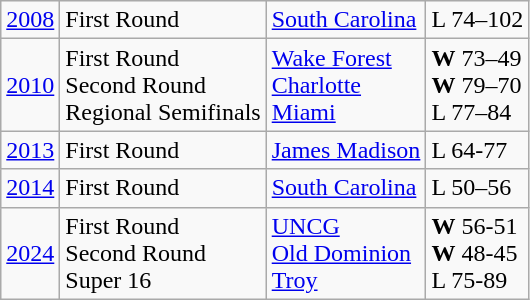<table class="wikitable">
<tr>
<td><a href='#'>2008</a></td>
<td>First Round</td>
<td><a href='#'>South Carolina</a></td>
<td>L 74–102</td>
</tr>
<tr>
<td><a href='#'>2010</a></td>
<td>First Round<br>Second Round<br>Regional Semifinals</td>
<td><a href='#'>Wake Forest</a><br><a href='#'>Charlotte</a><br><a href='#'>Miami</a></td>
<td><strong>W</strong> 73–49<br><strong>W</strong> 79–70<br>L 77–84</td>
</tr>
<tr>
<td><a href='#'>2013</a></td>
<td>First Round</td>
<td><a href='#'>James Madison</a></td>
<td>L 64-77</td>
</tr>
<tr>
<td><a href='#'>2014</a></td>
<td>First Round</td>
<td><a href='#'>South Carolina</a></td>
<td>L 50–56</td>
</tr>
<tr>
<td><a href='#'>2024</a></td>
<td>First Round<br>Second Round<br>Super 16</td>
<td><a href='#'>UNCG</a><br><a href='#'>Old Dominion</a><br><a href='#'>Troy</a></td>
<td><strong>W</strong> 56-51<br><strong>W</strong> 48-45<br>L 75-89</td>
</tr>
</table>
